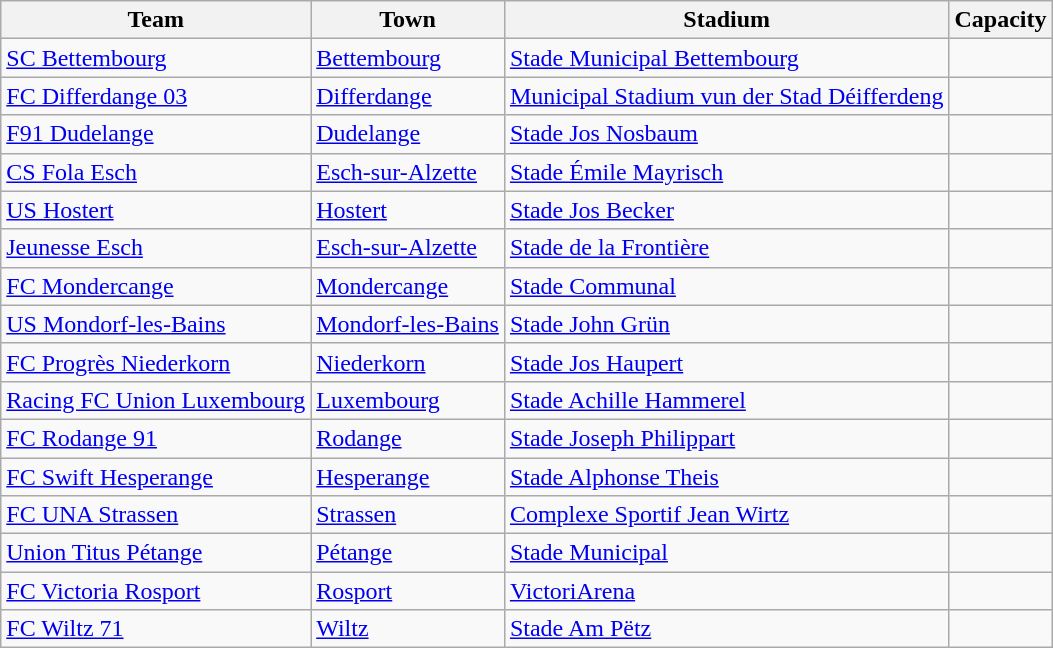<table class="wikitable sortable">
<tr>
<th>Team</th>
<th>Town</th>
<th>Stadium</th>
<th>Capacity</th>
</tr>
<tr>
<td><a href='#'>SC Bettembourg</a></td>
<td><a href='#'>Bettembourg</a></td>
<td><a href='#'>Stade Municipal Bettembourg</a></td>
<td style="text-align:center"></td>
</tr>
<tr>
<td><a href='#'>FC Differdange 03</a></td>
<td><a href='#'>Differdange</a></td>
<td><a href='#'>Municipal Stadium vun der Stad Déifferdeng</a></td>
<td style="text-align:center"></td>
</tr>
<tr>
<td><a href='#'>F91 Dudelange</a></td>
<td><a href='#'>Dudelange</a></td>
<td><a href='#'>Stade Jos Nosbaum</a></td>
<td style="text-align:center"></td>
</tr>
<tr>
<td><a href='#'>CS Fola Esch</a></td>
<td><a href='#'>Esch-sur-Alzette</a></td>
<td><a href='#'>Stade Émile Mayrisch</a></td>
<td style="text-align:center"></td>
</tr>
<tr>
<td><a href='#'>US Hostert</a></td>
<td><a href='#'>Hostert</a></td>
<td><a href='#'>Stade Jos Becker</a></td>
<td style="text-align:center"></td>
</tr>
<tr>
<td><a href='#'>Jeunesse Esch</a></td>
<td><a href='#'>Esch-sur-Alzette</a></td>
<td><a href='#'>Stade de la Frontière</a></td>
<td style="text-align:center"></td>
</tr>
<tr>
<td><a href='#'>FC Mondercange</a></td>
<td><a href='#'>Mondercange</a></td>
<td><a href='#'>Stade Communal</a></td>
<td style="text-align:center"></td>
</tr>
<tr>
<td><a href='#'>US Mondorf-les-Bains</a></td>
<td><a href='#'>Mondorf-les-Bains</a></td>
<td><a href='#'>Stade John Grün</a></td>
<td style="text-align:center"></td>
</tr>
<tr>
<td><a href='#'>FC Progrès Niederkorn</a></td>
<td><a href='#'>Niederkorn</a></td>
<td><a href='#'>Stade Jos Haupert</a></td>
<td style="text-align:center"></td>
</tr>
<tr>
<td><a href='#'>Racing FC Union Luxembourg</a></td>
<td><a href='#'>Luxembourg</a></td>
<td><a href='#'>Stade Achille Hammerel</a></td>
<td style="text-align:center"></td>
</tr>
<tr>
<td><a href='#'>FC Rodange 91</a></td>
<td><a href='#'>Rodange</a></td>
<td><a href='#'>Stade Joseph Philippart</a></td>
<td style="text-align:center"></td>
</tr>
<tr>
<td><a href='#'>FC Swift Hesperange</a></td>
<td><a href='#'>Hesperange</a></td>
<td><a href='#'>Stade Alphonse Theis</a></td>
<td style="text-align:center"></td>
</tr>
<tr>
<td><a href='#'>FC UNA Strassen</a></td>
<td><a href='#'>Strassen</a></td>
<td><a href='#'>Complexe Sportif Jean Wirtz</a></td>
<td style="text-align:center"></td>
</tr>
<tr>
<td><a href='#'>Union Titus Pétange</a></td>
<td><a href='#'>Pétange</a></td>
<td><a href='#'>Stade Municipal</a></td>
<td style="text-align:center"></td>
</tr>
<tr>
<td><a href='#'>FC Victoria Rosport</a></td>
<td><a href='#'>Rosport</a></td>
<td><a href='#'>VictoriArena</a></td>
<td style="text-align:center"></td>
</tr>
<tr>
<td><a href='#'>FC Wiltz 71</a></td>
<td><a href='#'>Wiltz</a></td>
<td><a href='#'>Stade Am Pëtz</a></td>
<td style="text-align:center"></td>
</tr>
</table>
